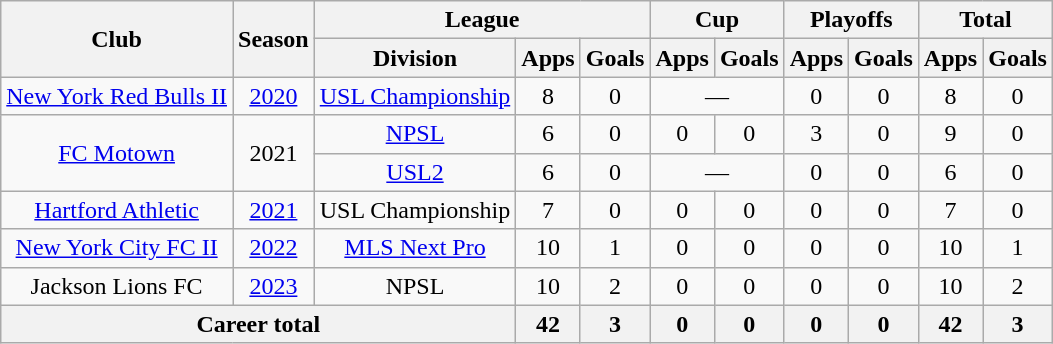<table class="wikitable" style="text-align:center;">
<tr>
<th rowspan="2">Club</th>
<th rowspan="2">Season</th>
<th colspan="3">League</th>
<th colspan="2">Cup</th>
<th colspan="2">Playoffs</th>
<th colspan="2">Total</th>
</tr>
<tr>
<th>Division</th>
<th>Apps</th>
<th>Goals</th>
<th>Apps</th>
<th>Goals</th>
<th>Apps</th>
<th>Goals</th>
<th>Apps</th>
<th>Goals</th>
</tr>
<tr>
<td><a href='#'>New York Red Bulls II</a></td>
<td><a href='#'>2020</a></td>
<td><a href='#'>USL Championship</a></td>
<td>8</td>
<td>0</td>
<td colspan="2">—</td>
<td>0</td>
<td>0</td>
<td>8</td>
<td>0</td>
</tr>
<tr>
<td rowspan="2"><a href='#'>FC Motown</a></td>
<td rowspan="2">2021</td>
<td><a href='#'>NPSL</a></td>
<td>6</td>
<td>0</td>
<td>0</td>
<td>0</td>
<td>3</td>
<td>0</td>
<td>9</td>
<td>0</td>
</tr>
<tr>
<td><a href='#'>USL2</a></td>
<td>6</td>
<td>0</td>
<td colspan="2">—</td>
<td>0</td>
<td>0</td>
<td>6</td>
<td>0</td>
</tr>
<tr>
<td><a href='#'>Hartford Athletic</a></td>
<td><a href='#'>2021</a></td>
<td>USL Championship</td>
<td>7</td>
<td>0</td>
<td>0</td>
<td>0</td>
<td>0</td>
<td>0</td>
<td>7</td>
<td>0</td>
</tr>
<tr>
<td><a href='#'>New York City FC II</a></td>
<td><a href='#'>2022</a></td>
<td><a href='#'>MLS Next Pro</a></td>
<td>10</td>
<td>1</td>
<td>0</td>
<td>0</td>
<td>0</td>
<td>0</td>
<td>10</td>
<td>1</td>
</tr>
<tr>
<td>Jackson Lions FC</td>
<td><a href='#'>2023</a></td>
<td>NPSL</td>
<td>10</td>
<td>2</td>
<td>0</td>
<td>0</td>
<td>0</td>
<td>0</td>
<td>10</td>
<td>2</td>
</tr>
<tr>
<th colspan="3">Career total</th>
<th>42</th>
<th>3</th>
<th>0</th>
<th>0</th>
<th>0</th>
<th>0</th>
<th>42</th>
<th>3</th>
</tr>
</table>
